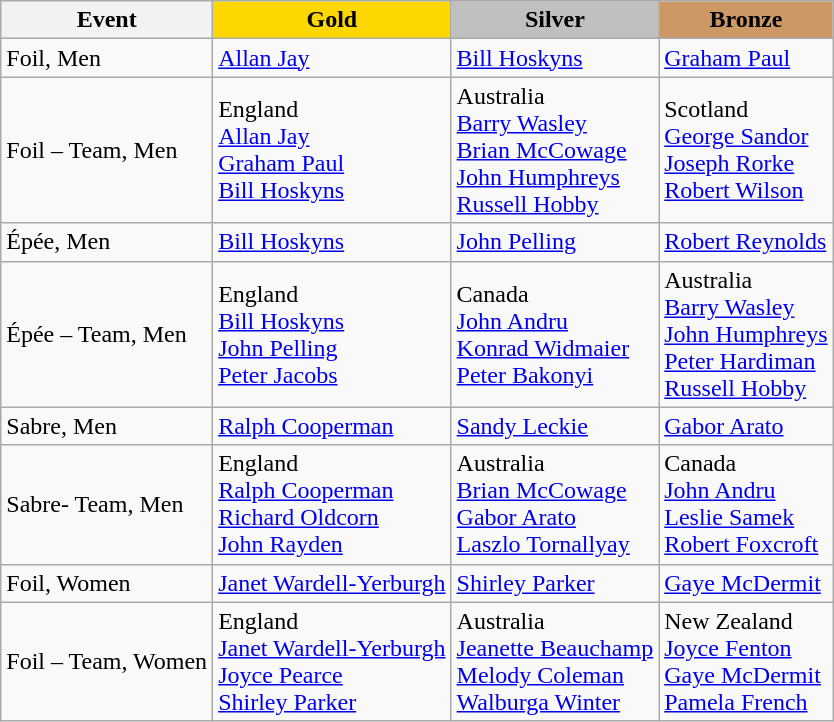<table class="wikitable">
<tr>
<th scope="col">Event</th>
<th scope="col" style="background-color:gold;">Gold</th>
<th scope="col" style="background-color:silver;">Silver</th>
<th scope="col" style="background-color:#cc9966;">Bronze</th>
</tr>
<tr>
<td>Foil, Men</td>
<td><a href='#'>Allan Jay</a> </td>
<td><a href='#'>Bill Hoskyns</a> </td>
<td><a href='#'>Graham Paul</a> </td>
</tr>
<tr>
<td>Foil – Team, Men</td>
<td>England <br><a href='#'>Allan Jay</a><br><a href='#'>Graham Paul</a><br><a href='#'>Bill Hoskyns</a></td>
<td>Australia <br><a href='#'>Barry Wasley</a><br><a href='#'>Brian McCowage</a><br><a href='#'>John Humphreys</a><br><a href='#'>Russell Hobby</a></td>
<td>Scotland <br><a href='#'>George Sandor</a><br><a href='#'>Joseph Rorke</a><br><a href='#'>Robert Wilson</a></td>
</tr>
<tr>
<td>Épée, Men</td>
<td><a href='#'>Bill Hoskyns</a> </td>
<td><a href='#'>John Pelling</a> </td>
<td><a href='#'>Robert Reynolds</a> </td>
</tr>
<tr>
<td>Épée – Team, Men</td>
<td>England <br><a href='#'>Bill Hoskyns</a><br><a href='#'>John Pelling</a><br><a href='#'>Peter Jacobs</a></td>
<td>Canada <br><a href='#'>John Andru</a><br><a href='#'>Konrad Widmaier</a><br><a href='#'>Peter Bakonyi</a></td>
<td>Australia <br><a href='#'>Barry Wasley</a><br><a href='#'>John Humphreys</a><br><a href='#'>Peter Hardiman</a><br><a href='#'>Russell Hobby</a></td>
</tr>
<tr>
<td>Sabre, Men</td>
<td><a href='#'>Ralph Cooperman</a> </td>
<td><a href='#'>Sandy Leckie</a> </td>
<td><a href='#'>Gabor Arato</a> </td>
</tr>
<tr>
<td>Sabre- Team, Men</td>
<td>England <br><a href='#'>Ralph Cooperman</a><br><a href='#'>Richard Oldcorn</a><br><a href='#'>John Rayden</a></td>
<td>Australia <br><a href='#'>Brian McCowage</a><br><a href='#'>Gabor Arato</a><br><a href='#'>Laszlo Tornallyay</a></td>
<td>Canada <br><a href='#'>John Andru</a><br><a href='#'>Leslie Samek</a><br><a href='#'>Robert Foxcroft</a></td>
</tr>
<tr>
<td>Foil, Women</td>
<td><a href='#'>Janet Wardell-Yerburgh</a> </td>
<td><a href='#'>Shirley Parker</a> </td>
<td><a href='#'>Gaye McDermit</a> </td>
</tr>
<tr>
<td>Foil – Team, Women</td>
<td>England <br><a href='#'>Janet Wardell-Yerburgh</a><br><a href='#'>Joyce Pearce</a><br><a href='#'>Shirley Parker</a></td>
<td>Australia <br><a href='#'>Jeanette Beauchamp</a><br><a href='#'>Melody Coleman</a><br><a href='#'>Walburga Winter</a></td>
<td>New Zealand <br><a href='#'>Joyce Fenton</a><br><a href='#'>Gaye McDermit</a><br><a href='#'>Pamela French</a></td>
</tr>
</table>
